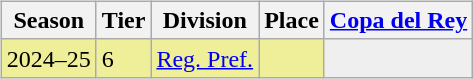<table>
<tr>
<td valign="top" width=0%><br><table class="wikitable">
<tr style="background:#f0f6fa;">
<th>Season</th>
<th>Tier</th>
<th>Division</th>
<th>Place</th>
<th><a href='#'>Copa del Rey</a></th>
</tr>
<tr>
<td style="background:#EFEF99;">2024–25</td>
<td style="background:#EFEF99;">6</td>
<td style="background:#EFEF99;"><a href='#'>Reg. Pref.</a></td>
<td style="background:#EFEF99;"></td>
<th style="background:#efefef;"></th>
</tr>
</table>
</td>
</tr>
</table>
